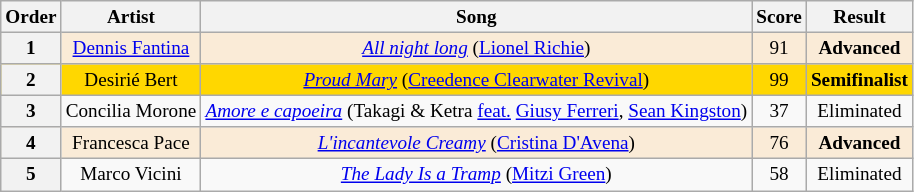<table class="wikitable sortable" style="text-align:center; font-size:80%">
<tr>
<th>Order</th>
<th>Artist</th>
<th>Song</th>
<th>Score</th>
<th>Result</th>
</tr>
<tr bgcolor=#FAEBD7>
<th scope=col>1</th>
<td><a href='#'>Dennis Fantina</a></td>
<td><em><a href='#'>All night long</a></em> (<a href='#'>Lionel Richie</a>)</td>
<td>91</td>
<td><strong>Advanced</strong></td>
</tr>
<tr bgcolor=gold>
<th scope=col>2</th>
<td>Desirié Bert</td>
<td><em><a href='#'>Proud Mary</a></em> (<a href='#'>Creedence Clearwater Revival</a>)</td>
<td>99</td>
<td><strong>Semifinalist</strong></td>
</tr>
<tr>
<th scope=col>3</th>
<td>Concilia Morone</td>
<td><em><a href='#'>Amore e capoeira</a></em> (Takagi & Ketra <a href='#'>feat.</a> <a href='#'>Giusy Ferreri</a>, <a href='#'>Sean Kingston</a>)</td>
<td>37</td>
<td>Eliminated</td>
</tr>
<tr bgcolor=#FAEBD7>
<th scope=col>4</th>
<td>Francesca Pace</td>
<td><em><a href='#'>L'incantevole Creamy</a></em> (<a href='#'>Cristina D'Avena</a>)</td>
<td>76</td>
<td><strong>Advanced</strong></td>
</tr>
<tr>
<th scope=col>5</th>
<td>Marco Vicini</td>
<td><em><a href='#'>The Lady Is a Tramp</a></em> (<a href='#'>Mitzi Green</a>)</td>
<td>58</td>
<td>Eliminated</td>
</tr>
</table>
